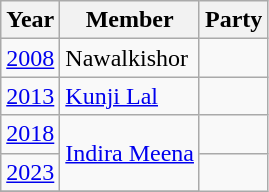<table class="wikitable sortable">
<tr>
<th>Year</th>
<th>Member</th>
<th colspan="2">Party</th>
</tr>
<tr>
<td><a href='#'>2008</a></td>
<td>Nawalkishor</td>
<td></td>
</tr>
<tr>
<td><a href='#'>2013</a></td>
<td><a href='#'>Kunji Lal</a></td>
<td></td>
</tr>
<tr>
<td><a href='#'>2018</a></td>
<td rowspan=2><a href='#'>Indira Meena</a></td>
<td></td>
</tr>
<tr>
<td><a href='#'>2023</a></td>
</tr>
<tr>
</tr>
</table>
